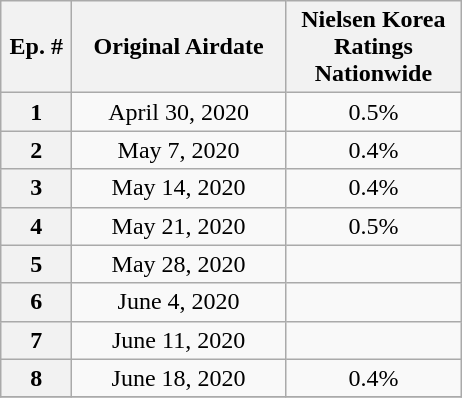<table class="wikitable" style="text-align:center">
<tr>
<th rowspan=1 style="width:40px">Ep. #</th>
<th style="width:135px">Original Airdate</th>
<th width="110">Nielsen Korea Ratings Nationwide</th>
</tr>
<tr>
<th>1</th>
<td>April 30, 2020</td>
<td>0.5%</td>
</tr>
<tr>
<th>2</th>
<td>May 7, 2020</td>
<td>0.4%</td>
</tr>
<tr>
<th>3</th>
<td>May 14, 2020</td>
<td>0.4%</td>
</tr>
<tr>
<th>4</th>
<td>May 21, 2020</td>
<td>0.5%</td>
</tr>
<tr>
<th>5</th>
<td>May 28, 2020</td>
<td></td>
</tr>
<tr>
<th>6</th>
<td>June 4, 2020</td>
<td></td>
</tr>
<tr>
<th>7</th>
<td>June 11, 2020</td>
<td></td>
</tr>
<tr>
<th>8</th>
<td>June 18, 2020</td>
<td>0.4%</td>
</tr>
<tr>
</tr>
</table>
